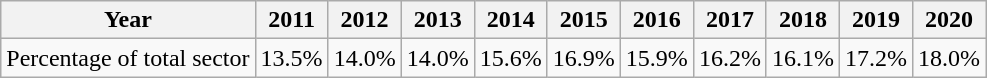<table class="wikitable">
<tr>
<th>Year</th>
<th>2011</th>
<th>2012</th>
<th>2013</th>
<th>2014</th>
<th>2015</th>
<th>2016</th>
<th>2017</th>
<th>2018</th>
<th>2019</th>
<th>2020</th>
</tr>
<tr>
<td>Percentage of total sector</td>
<td>13.5%</td>
<td>14.0%</td>
<td>14.0%</td>
<td>15.6%</td>
<td>16.9%</td>
<td>15.9%</td>
<td>16.2%</td>
<td>16.1%</td>
<td>17.2%</td>
<td>18.0%</td>
</tr>
</table>
